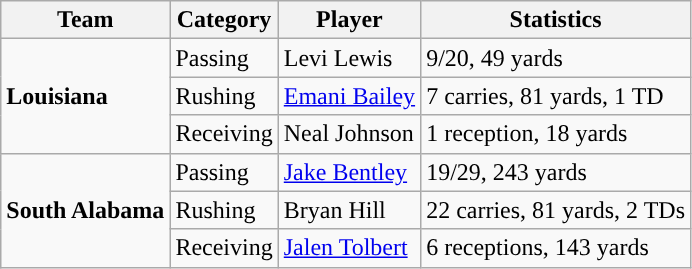<table class="wikitable" style="float: left;">
<tr>
<th>Team</th>
<th>Category</th>
<th>Player</th>
<th>Statistics</th>
</tr>
<tr>
<td rowspan=3><strong>Louisiana</strong></td>
<td>Passing</td>
<td>Levi Lewis</td>
<td>9/20, 49 yards</td>
</tr>
<tr>
<td>Rushing</td>
<td><a href='#'>Emani Bailey</a></td>
<td>7 carries, 81 yards, 1 TD</td>
</tr>
<tr>
<td>Receiving</td>
<td>Neal Johnson</td>
<td>1 reception, 18 yards</td>
</tr>
<tr>
<td rowspan=3><strong>South Alabama</strong></td>
<td>Passing</td>
<td><a href='#'>Jake Bentley</a></td>
<td>19/29, 243 yards</td>
</tr>
<tr>
<td>Rushing</td>
<td>Bryan Hill</td>
<td>22 carries, 81 yards, 2 TDs</td>
</tr>
<tr>
<td>Receiving</td>
<td><a href='#'>Jalen Tolbert</a></td>
<td>6 receptions, 143 yards</td>
</tr>
</table>
